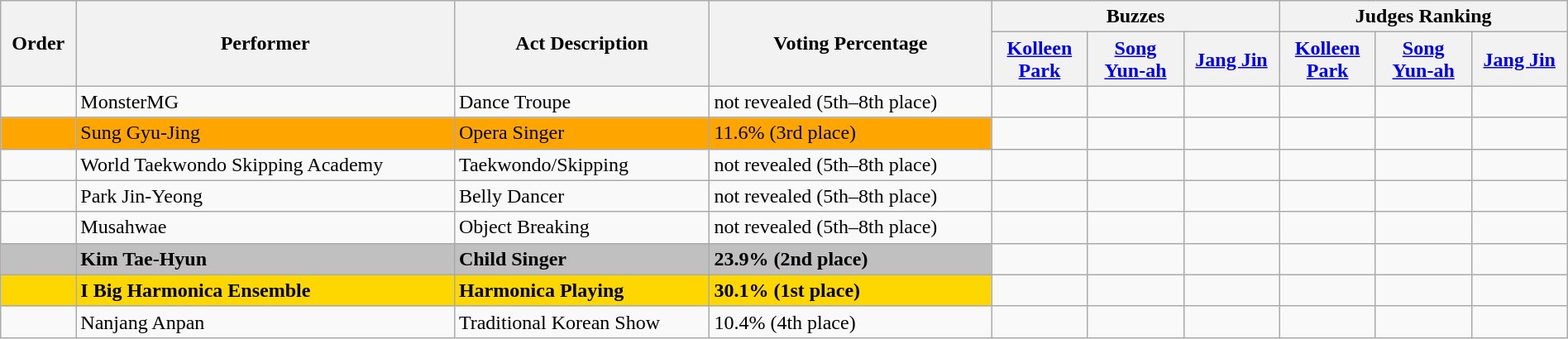<table class="wikitable" style="width:100%;">
<tr>
<th rowspan="2">Order</th>
<th rowspan="2">Performer</th>
<th rowspan="2">Act Description</th>
<th rowspan="2">Voting Percentage</th>
<th colspan="3">Buzzes</th>
<th colspan="3">Judges Ranking</th>
</tr>
<tr>
<th width="70"><a href='#'>Kolleen Park</a></th>
<th width="70"><a href='#'>Song Yun-ah</a></th>
<th width="70"><a href='#'>Jang Jin</a></th>
<th width="70"><a href='#'>Kolleen Park</a></th>
<th width="70"><a href='#'>Song Yun-ah</a></th>
<th width="70"><a href='#'>Jang Jin</a></th>
</tr>
<tr>
<td></td>
<td>MonsterMG</td>
<td>Dance Troupe</td>
<td>not revealed (5th–8th place)</td>
<td></td>
<td></td>
<td></td>
<td></td>
<td></td>
<td></td>
</tr>
<tr>
<td style="background:orange;"></td>
<td style="background:orange;">Sung Gyu-Jing</td>
<td style="background:orange;">Opera Singer</td>
<td style="background:orange;">11.6% (3rd place)</td>
<td></td>
<td></td>
<td></td>
<td></td>
<td></td>
<td></td>
</tr>
<tr>
<td></td>
<td>World Taekwondo Skipping Academy</td>
<td>Taekwondo/Skipping</td>
<td>not revealed (5th–8th place)</td>
<td></td>
<td></td>
<td></td>
<td></td>
<td></td>
<td></td>
</tr>
<tr>
<td></td>
<td>Park Jin-Yeong</td>
<td>Belly Dancer</td>
<td>not revealed (5th–8th place)</td>
<td></td>
<td></td>
<td></td>
<td></td>
<td></td>
<td></td>
</tr>
<tr>
<td></td>
<td>Musahwae</td>
<td>Object Breaking</td>
<td>not revealed (5th–8th place)</td>
<td style="text-align:center;"></td>
<td style="text-align:center;"></td>
<td style="text-align:center;"></td>
<td></td>
<td></td>
<td></td>
</tr>
<tr>
<td style="background:silver;"></td>
<td style="background:silver;"><strong>Kim Tae-Hyun</strong></td>
<td style="background:silver;"><strong>Child Singer</strong></td>
<td style="background:silver;"><strong>23.9% (2nd place)</strong></td>
<td></td>
<td></td>
<td></td>
<td></td>
<td></td>
<td></td>
</tr>
<tr>
<td style="background:gold;"></td>
<td style="background:gold;"><strong>I Big Harmonica Ensemble</strong></td>
<td style="background:gold;"><strong>Harmonica Playing</strong></td>
<td style="background:gold;"><strong>30.1% (1st place)</strong></td>
<td></td>
<td></td>
<td></td>
<td></td>
<td></td>
<td></td>
</tr>
<tr>
<td></td>
<td>Nanjang Anpan</td>
<td>Traditional Korean Show</td>
<td>10.4% (4th place)</td>
<td></td>
<td></td>
<td></td>
<td></td>
<td></td>
<td></td>
</tr>
</table>
